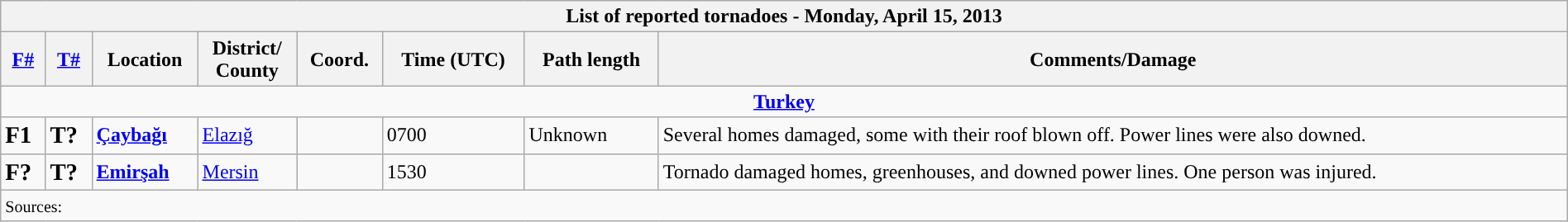<table class="wikitable collapsible" width="100%">
<tr>
<th colspan="8">List of reported tornadoes - Monday, April 15, 2013</th>
</tr>
<tr>
<th><a href='#'>F#</a></th>
<th><a href='#'>T#</a></th>
<th>Location</th>
<th>District/<br>County</th>
<th>Coord.</th>
<th>Time (UTC)</th>
<th>Path length</th>
<th>Comments/Damage</th>
</tr>
<tr>
<td colspan="8" align=center><strong><a href='#'>Turkey</a></strong></td>
</tr>
<tr>
<td><big><strong>F1</strong></big></td>
<td><big><strong>T?</strong></big></td>
<td><strong><a href='#'>Çaybağı</a></strong></td>
<td><a href='#'>Elazığ</a></td>
<td></td>
<td>0700</td>
<td>Unknown</td>
<td>Several homes damaged, some with their roof blown off. Power lines were also downed.</td>
</tr>
<tr>
<td><big><strong>F?</strong></big></td>
<td><big><strong>T?</strong></big></td>
<td><strong><a href='#'>Emirşah</a></strong></td>
<td><a href='#'>Mersin</a></td>
<td></td>
<td>1530</td>
<td></td>
<td>Tornado damaged homes, greenhouses, and downed power lines. One person was injured.</td>
</tr>
<tr>
<td colspan="8"><small>Sources:  </small></td>
</tr>
</table>
